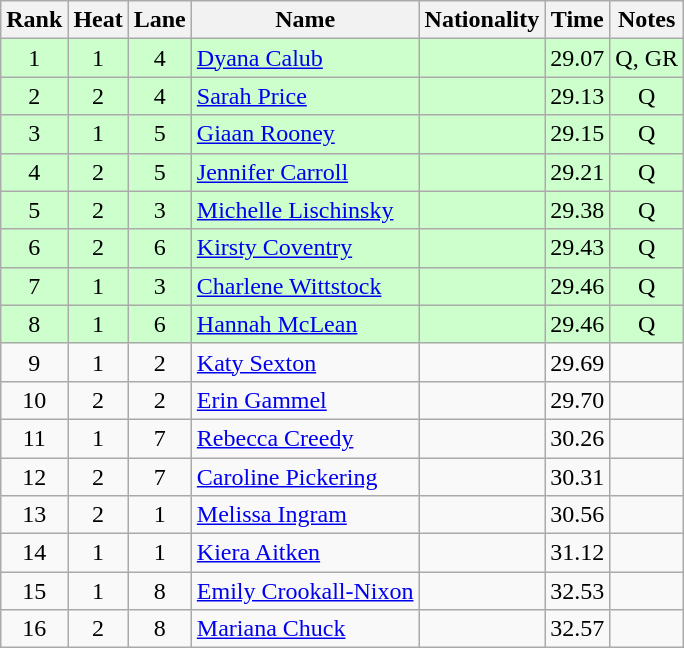<table class="wikitable sortable" style="text-align:center">
<tr>
<th>Rank</th>
<th>Heat</th>
<th>Lane</th>
<th>Name</th>
<th>Nationality</th>
<th>Time</th>
<th>Notes</th>
</tr>
<tr bgcolor=ccffcc>
<td>1</td>
<td>1</td>
<td>4</td>
<td align=left><a href='#'>Dyana Calub</a></td>
<td align=left></td>
<td>29.07</td>
<td>Q, GR</td>
</tr>
<tr bgcolor=ccffcc>
<td>2</td>
<td>2</td>
<td>4</td>
<td align=left><a href='#'>Sarah Price</a></td>
<td align=left></td>
<td>29.13</td>
<td>Q</td>
</tr>
<tr bgcolor=ccffcc>
<td>3</td>
<td>1</td>
<td>5</td>
<td align=left><a href='#'>Giaan Rooney</a></td>
<td align=left></td>
<td>29.15</td>
<td>Q</td>
</tr>
<tr bgcolor=ccffcc>
<td>4</td>
<td>2</td>
<td>5</td>
<td align=left><a href='#'>Jennifer Carroll</a></td>
<td align=left></td>
<td>29.21</td>
<td>Q</td>
</tr>
<tr bgcolor=ccffcc>
<td>5</td>
<td>2</td>
<td>3</td>
<td align=left><a href='#'>Michelle Lischinsky</a></td>
<td align=left></td>
<td>29.38</td>
<td>Q</td>
</tr>
<tr bgcolor=ccffcc>
<td>6</td>
<td>2</td>
<td>6</td>
<td align=left><a href='#'>Kirsty Coventry</a></td>
<td align=left></td>
<td>29.43</td>
<td>Q</td>
</tr>
<tr bgcolor=ccffcc>
<td>7</td>
<td>1</td>
<td>3</td>
<td align=left><a href='#'>Charlene Wittstock</a></td>
<td align=left></td>
<td>29.46</td>
<td>Q</td>
</tr>
<tr bgcolor=ccffcc>
<td>8</td>
<td>1</td>
<td>6</td>
<td align=left><a href='#'>Hannah McLean</a></td>
<td align=left></td>
<td>29.46</td>
<td>Q</td>
</tr>
<tr>
<td>9</td>
<td>1</td>
<td>2</td>
<td align=left><a href='#'>Katy Sexton</a></td>
<td align=left></td>
<td>29.69</td>
<td></td>
</tr>
<tr>
<td>10</td>
<td>2</td>
<td>2</td>
<td align=left><a href='#'>Erin Gammel</a></td>
<td align=left></td>
<td>29.70</td>
<td></td>
</tr>
<tr>
<td>11</td>
<td>1</td>
<td>7</td>
<td align=left><a href='#'>Rebecca Creedy</a></td>
<td align=left></td>
<td>30.26</td>
<td></td>
</tr>
<tr>
<td>12</td>
<td>2</td>
<td>7</td>
<td align=left><a href='#'>Caroline Pickering</a></td>
<td align=left></td>
<td>30.31</td>
<td></td>
</tr>
<tr>
<td>13</td>
<td>2</td>
<td>1</td>
<td align=left><a href='#'>Melissa Ingram</a></td>
<td align=left></td>
<td>30.56</td>
<td></td>
</tr>
<tr>
<td>14</td>
<td>1</td>
<td>1</td>
<td align=left><a href='#'>Kiera Aitken</a></td>
<td align=left></td>
<td>31.12</td>
<td></td>
</tr>
<tr>
<td>15</td>
<td>1</td>
<td>8</td>
<td align=left><a href='#'>Emily Crookall-Nixon</a></td>
<td align=left></td>
<td>32.53</td>
<td></td>
</tr>
<tr>
<td>16</td>
<td>2</td>
<td>8</td>
<td align=left><a href='#'>Mariana Chuck</a></td>
<td align=left></td>
<td>32.57</td>
<td></td>
</tr>
</table>
